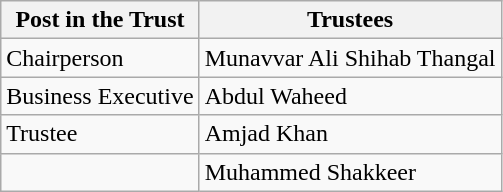<table class="wikitable">
<tr>
<th>Post in the Trust</th>
<th>Trustees</th>
</tr>
<tr>
<td>Chairperson</td>
<td>Munavvar Ali Shihab Thangal</td>
</tr>
<tr>
<td>Business Executive</td>
<td>Abdul Waheed</td>
</tr>
<tr>
<td>Trustee</td>
<td>Amjad Khan</td>
</tr>
<tr>
<td></td>
<td>Muhammed Shakkeer</td>
</tr>
</table>
